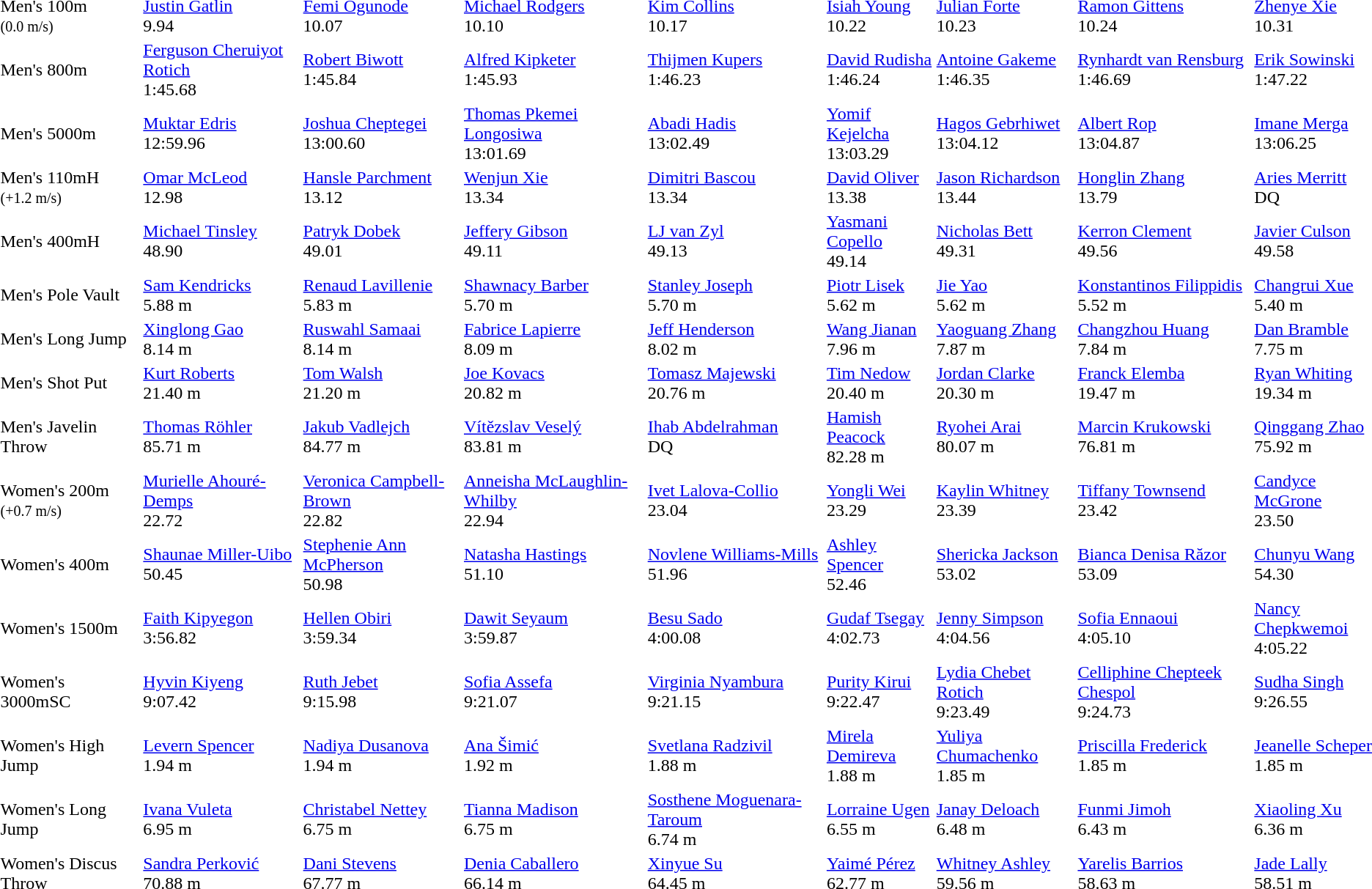<table>
<tr>
<td>Men's 100m<br><small>(0.0 m/s)</small></td>
<td><a href='#'>Justin Gatlin</a><br>  9.94</td>
<td><a href='#'>Femi Ogunode</a><br>  10.07</td>
<td><a href='#'>Michael Rodgers</a><br>  10.10</td>
<td><a href='#'>Kim Collins</a><br>  10.17</td>
<td><a href='#'>Isiah Young</a><br>  10.22</td>
<td><a href='#'>Julian Forte</a><br>  10.23</td>
<td><a href='#'>Ramon Gittens</a><br>  10.24</td>
<td><a href='#'>Zhenye Xie</a><br>  10.31</td>
</tr>
<tr>
<td>Men's 800m</td>
<td><a href='#'>Ferguson Cheruiyot Rotich</a><br>  1:45.68</td>
<td><a href='#'>Robert Biwott</a><br>  1:45.84</td>
<td><a href='#'>Alfred Kipketer</a><br>  1:45.93</td>
<td><a href='#'>Thijmen Kupers</a><br>  1:46.23</td>
<td><a href='#'>David Rudisha</a><br>  1:46.24</td>
<td><a href='#'>Antoine Gakeme</a><br>  1:46.35</td>
<td><a href='#'>Rynhardt van Rensburg</a><br>  1:46.69</td>
<td><a href='#'>Erik Sowinski</a><br>  1:47.22</td>
</tr>
<tr>
<td>Men's 5000m</td>
<td><a href='#'>Muktar Edris</a><br>  12:59.96</td>
<td><a href='#'>Joshua Cheptegei</a><br>  13:00.60</td>
<td><a href='#'>Thomas Pkemei Longosiwa</a><br>  13:01.69</td>
<td><a href='#'>Abadi Hadis</a><br>  13:02.49</td>
<td><a href='#'>Yomif Kejelcha</a><br>  13:03.29</td>
<td><a href='#'>Hagos Gebrhiwet</a><br>  13:04.12</td>
<td><a href='#'>Albert Rop</a><br>  13:04.87</td>
<td><a href='#'>Imane Merga</a><br>  13:06.25</td>
</tr>
<tr>
<td>Men's 110mH<br><small>(+1.2 m/s)</small></td>
<td><a href='#'>Omar McLeod</a><br>  12.98</td>
<td><a href='#'>Hansle Parchment</a><br>  13.12</td>
<td><a href='#'>Wenjun Xie</a><br>  13.34</td>
<td><a href='#'>Dimitri Bascou</a><br>  13.34</td>
<td><a href='#'>David Oliver</a><br>  13.38</td>
<td><a href='#'>Jason Richardson</a><br>  13.44</td>
<td><a href='#'>Honglin Zhang</a><br>  13.79</td>
<td><a href='#'>Aries Merritt</a><br>  DQ</td>
</tr>
<tr>
<td>Men's 400mH</td>
<td><a href='#'>Michael Tinsley</a><br>  48.90</td>
<td><a href='#'>Patryk Dobek</a><br>  49.01</td>
<td><a href='#'>Jeffery Gibson</a><br>  49.11</td>
<td><a href='#'>LJ van Zyl</a><br>  49.13</td>
<td><a href='#'>Yasmani Copello</a><br>  49.14</td>
<td><a href='#'>Nicholas Bett</a><br>  49.31</td>
<td><a href='#'>Kerron Clement</a><br>  49.56</td>
<td><a href='#'>Javier Culson</a><br>  49.58</td>
</tr>
<tr>
<td>Men's Pole Vault</td>
<td><a href='#'>Sam Kendricks</a><br>  5.88 m</td>
<td><a href='#'>Renaud Lavillenie</a><br>  5.83 m</td>
<td><a href='#'>Shawnacy Barber</a><br>  5.70 m</td>
<td><a href='#'>Stanley Joseph</a><br>  5.70 m</td>
<td><a href='#'>Piotr Lisek</a><br>  5.62 m</td>
<td><a href='#'>Jie Yao</a><br>  5.62 m</td>
<td><a href='#'>Konstantinos Filippidis</a><br>  5.52 m</td>
<td><a href='#'>Changrui Xue</a><br>  5.40 m</td>
</tr>
<tr>
<td>Men's Long Jump</td>
<td><a href='#'>Xinglong Gao</a><br>  8.14 m</td>
<td><a href='#'>Ruswahl Samaai</a><br>  8.14 m</td>
<td><a href='#'>Fabrice Lapierre</a><br>  8.09 m</td>
<td><a href='#'>Jeff Henderson</a><br>  8.02 m</td>
<td><a href='#'>Wang Jianan</a><br>  7.96 m</td>
<td><a href='#'>Yaoguang Zhang</a><br>  7.87 m</td>
<td><a href='#'>Changzhou Huang</a><br>  7.84 m</td>
<td><a href='#'>Dan Bramble</a><br>  7.75 m</td>
</tr>
<tr>
<td>Men's Shot Put</td>
<td><a href='#'>Kurt Roberts</a><br>  21.40 m</td>
<td><a href='#'>Tom Walsh</a><br>  21.20 m</td>
<td><a href='#'>Joe Kovacs</a><br>  20.82 m</td>
<td><a href='#'>Tomasz Majewski</a><br>  20.76 m</td>
<td><a href='#'>Tim Nedow</a><br>  20.40 m</td>
<td><a href='#'>Jordan Clarke</a><br>  20.30 m</td>
<td><a href='#'>Franck Elemba</a><br>  19.47 m</td>
<td><a href='#'>Ryan Whiting</a><br>  19.34 m</td>
</tr>
<tr>
<td>Men's Javelin Throw</td>
<td><a href='#'>Thomas Röhler</a><br>  85.71 m</td>
<td><a href='#'>Jakub Vadlejch</a><br>  84.77 m</td>
<td><a href='#'>Vítězslav Veselý</a><br>  83.81 m</td>
<td><a href='#'>Ihab Abdelrahman</a><br>  DQ</td>
<td><a href='#'>Hamish Peacock</a><br>  82.28 m</td>
<td><a href='#'>Ryohei Arai</a><br>  80.07 m</td>
<td><a href='#'>Marcin Krukowski</a><br>  76.81 m</td>
<td><a href='#'>Qinggang Zhao</a><br>  75.92 m</td>
</tr>
<tr>
<td>Women's 200m<br><small>(+0.7 m/s)</small></td>
<td><a href='#'>Murielle Ahouré-Demps</a><br>  22.72</td>
<td><a href='#'>Veronica Campbell-Brown</a><br>  22.82</td>
<td><a href='#'>Anneisha McLaughlin-Whilby</a><br>  22.94</td>
<td><a href='#'>Ivet Lalova-Collio</a><br>  23.04</td>
<td><a href='#'>Yongli Wei</a><br>  23.29</td>
<td><a href='#'>Kaylin Whitney</a><br>  23.39</td>
<td><a href='#'>Tiffany Townsend</a><br>  23.42</td>
<td><a href='#'>Candyce McGrone</a><br>  23.50</td>
</tr>
<tr>
<td>Women's 400m</td>
<td><a href='#'>Shaunae Miller-Uibo</a><br>  50.45</td>
<td><a href='#'>Stephenie Ann McPherson</a><br>  50.98</td>
<td><a href='#'>Natasha Hastings</a><br>  51.10</td>
<td><a href='#'>Novlene Williams-Mills</a><br>  51.96</td>
<td><a href='#'>Ashley Spencer</a><br>  52.46</td>
<td><a href='#'>Shericka Jackson</a><br>  53.02</td>
<td><a href='#'>Bianca Denisa Răzor</a><br>  53.09</td>
<td><a href='#'>Chunyu Wang</a><br>  54.30</td>
</tr>
<tr>
<td>Women's 1500m</td>
<td><a href='#'>Faith Kipyegon</a><br>  3:56.82</td>
<td><a href='#'>Hellen Obiri</a><br>  3:59.34</td>
<td><a href='#'>Dawit Seyaum</a><br>  3:59.87</td>
<td><a href='#'>Besu Sado</a><br>  4:00.08</td>
<td><a href='#'>Gudaf Tsegay</a><br>  4:02.73</td>
<td><a href='#'>Jenny Simpson</a><br>  4:04.56</td>
<td><a href='#'>Sofia Ennaoui</a><br>  4:05.10</td>
<td><a href='#'>Nancy Chepkwemoi</a><br>  4:05.22</td>
</tr>
<tr>
<td>Women's 3000mSC</td>
<td><a href='#'>Hyvin Kiyeng</a><br>  9:07.42</td>
<td><a href='#'>Ruth Jebet</a><br>  9:15.98</td>
<td><a href='#'>Sofia Assefa</a><br>  9:21.07</td>
<td><a href='#'>Virginia Nyambura</a><br>  9:21.15</td>
<td><a href='#'>Purity Kirui</a><br>  9:22.47</td>
<td><a href='#'>Lydia Chebet Rotich</a><br>  9:23.49</td>
<td><a href='#'>Celliphine Chepteek Chespol</a><br>  9:24.73</td>
<td><a href='#'>Sudha Singh</a><br>  9:26.55</td>
</tr>
<tr>
<td>Women's High Jump</td>
<td><a href='#'>Levern Spencer</a><br>  1.94 m</td>
<td><a href='#'>Nadiya Dusanova</a><br>  1.94 m</td>
<td><a href='#'>Ana Šimić</a><br>  1.92 m</td>
<td><a href='#'>Svetlana Radzivil</a><br>  1.88 m</td>
<td><a href='#'>Mirela Demireva</a><br>  1.88 m</td>
<td><a href='#'>Yuliya Chumachenko</a><br>  1.85 m</td>
<td><a href='#'>Priscilla Frederick</a><br>  1.85 m</td>
<td><a href='#'>Jeanelle Scheper</a><br>  1.85 m</td>
</tr>
<tr>
<td>Women's Long Jump</td>
<td><a href='#'>Ivana Vuleta</a><br>  6.95 m</td>
<td><a href='#'>Christabel Nettey</a><br>  6.75 m</td>
<td><a href='#'>Tianna Madison</a><br>  6.75 m</td>
<td><a href='#'>Sosthene Moguenara-Taroum</a><br>  6.74 m</td>
<td><a href='#'>Lorraine Ugen</a><br>  6.55 m</td>
<td><a href='#'>Janay Deloach</a><br>  6.48 m</td>
<td><a href='#'>Funmi Jimoh</a><br>  6.43 m</td>
<td><a href='#'>Xiaoling Xu</a><br>  6.36 m</td>
</tr>
<tr>
<td>Women's Discus Throw</td>
<td><a href='#'>Sandra Perković</a><br>  70.88 m</td>
<td><a href='#'>Dani Stevens</a><br>  67.77 m</td>
<td><a href='#'>Denia Caballero</a><br>  66.14 m</td>
<td><a href='#'>Xinyue Su</a><br>  64.45 m</td>
<td><a href='#'>Yaimé Pérez</a><br>  62.77 m</td>
<td><a href='#'>Whitney Ashley</a><br>  59.56 m</td>
<td><a href='#'>Yarelis Barrios</a><br>  58.63 m</td>
<td><a href='#'>Jade Lally</a><br>  58.51 m</td>
</tr>
</table>
